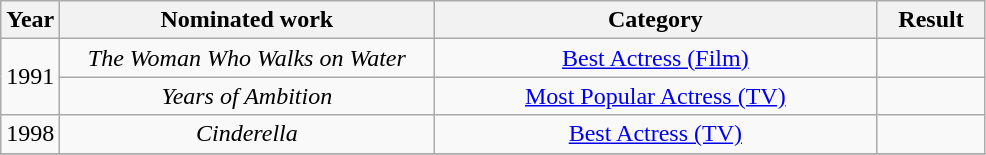<table class="wikitable sortable plainrowheaders" style="text-align:center;">
<tr>
<th style="width:6%;" scope="col">Year</th>
<th style="width:38%;" scope="col">Nominated work</th>
<th style="width:45%;" scope="col">Category</th>
<th style="width:11%;" scope="col">Result</th>
</tr>
<tr>
<td rowspan="2">1991</td>
<td><em>The Woman Who Walks on Water </em></td>
<td><a href='#'>Best Actress (Film)</a></td>
<td></td>
</tr>
<tr>
<td><em>Years of Ambition</em></td>
<td><a href='#'>Most Popular Actress (TV)</a></td>
<td></td>
</tr>
<tr>
<td>1998</td>
<td><em>Cinderella</em></td>
<td><a href='#'>Best Actress (TV)</a></td>
<td></td>
</tr>
<tr>
</tr>
</table>
